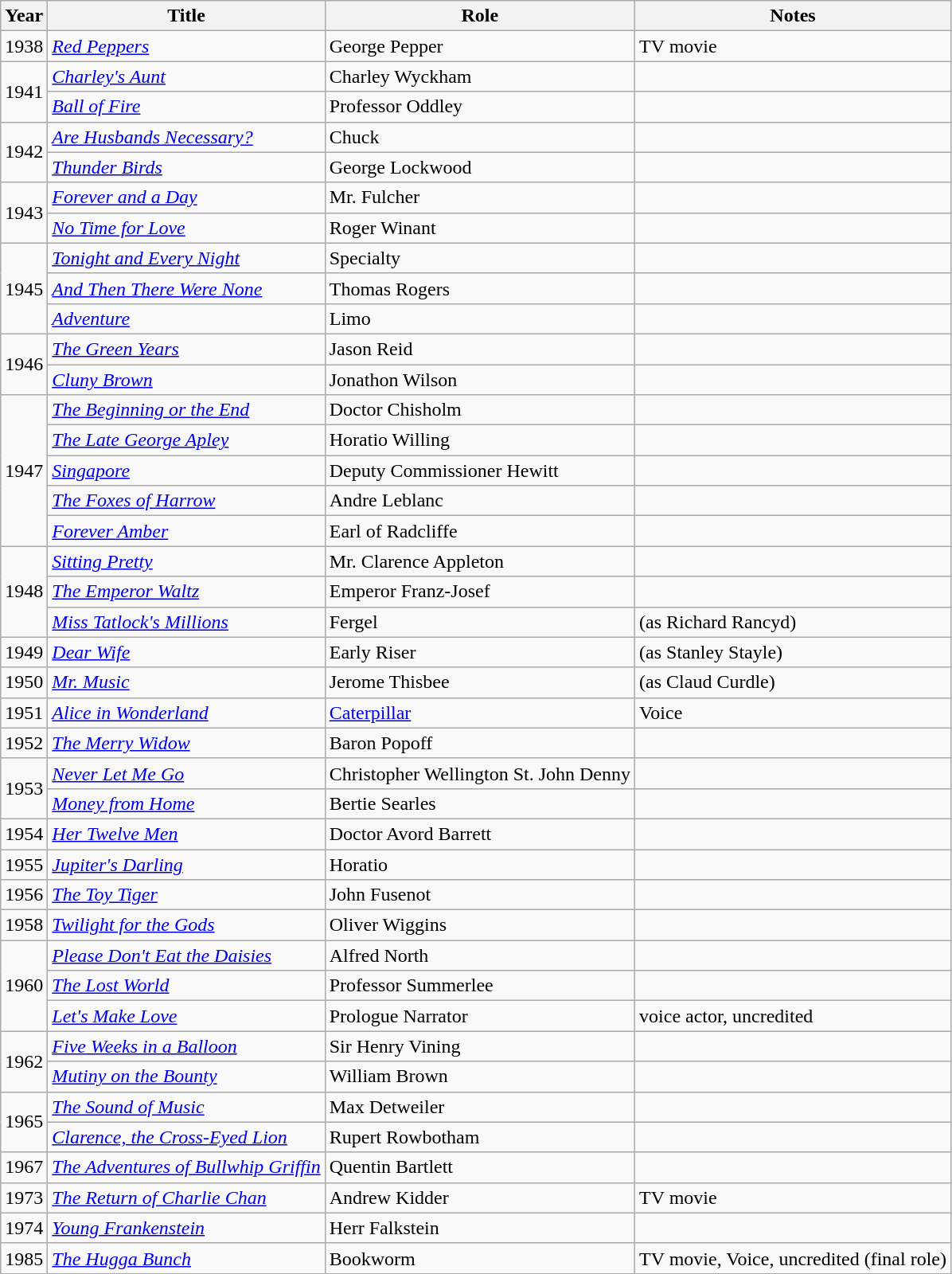<table class="wikitable">
<tr>
<th>Year</th>
<th>Title</th>
<th>Role</th>
<th>Notes</th>
</tr>
<tr>
<td>1938</td>
<td><em><a href='#'>Red Peppers</a></em></td>
<td>George Pepper</td>
<td>TV movie</td>
</tr>
<tr>
<td rowspan="2">1941</td>
<td><em><a href='#'>Charley's Aunt</a></em></td>
<td>Charley Wyckham</td>
<td></td>
</tr>
<tr>
<td><em><a href='#'>Ball of Fire</a></em></td>
<td>Professor Oddley</td>
<td></td>
</tr>
<tr>
<td rowspan="2">1942</td>
<td><em><a href='#'>Are Husbands Necessary?</a></em></td>
<td>Chuck</td>
<td></td>
</tr>
<tr>
<td><em><a href='#'>Thunder Birds</a></em></td>
<td>George Lockwood</td>
<td></td>
</tr>
<tr>
<td rowspan="2">1943</td>
<td><em><a href='#'>Forever and a Day</a></em></td>
<td>Mr. Fulcher</td>
<td></td>
</tr>
<tr>
<td><em><a href='#'>No Time for Love</a></em></td>
<td>Roger Winant</td>
<td></td>
</tr>
<tr>
<td rowspan="3">1945</td>
<td><em><a href='#'>Tonight and Every Night</a></em></td>
<td>Specialty</td>
<td></td>
</tr>
<tr>
<td><em><a href='#'>And Then There Were None</a></em></td>
<td>Thomas Rogers</td>
<td></td>
</tr>
<tr>
<td><em><a href='#'>Adventure</a></em></td>
<td>Limo</td>
<td></td>
</tr>
<tr>
<td rowspan="2">1946</td>
<td><em><a href='#'>The Green Years</a></em></td>
<td>Jason Reid</td>
<td></td>
</tr>
<tr>
<td><em><a href='#'>Cluny Brown</a></em></td>
<td>Jonathon Wilson</td>
<td></td>
</tr>
<tr>
<td rowspan="5">1947</td>
<td><em><a href='#'>The Beginning or the End</a></em></td>
<td>Doctor Chisholm</td>
<td></td>
</tr>
<tr>
<td><em><a href='#'>The Late George Apley</a></em></td>
<td>Horatio Willing</td>
<td></td>
</tr>
<tr>
<td><em><a href='#'>Singapore</a></em></td>
<td>Deputy Commissioner Hewitt</td>
<td></td>
</tr>
<tr>
<td><em><a href='#'>The Foxes of Harrow</a></em></td>
<td>Andre Leblanc</td>
<td></td>
</tr>
<tr>
<td><em><a href='#'>Forever Amber</a></em></td>
<td>Earl of Radcliffe</td>
<td></td>
</tr>
<tr>
<td rowspan="3">1948</td>
<td><em><a href='#'>Sitting Pretty</a></em></td>
<td>Mr. Clarence Appleton</td>
<td></td>
</tr>
<tr>
<td><em><a href='#'>The Emperor Waltz</a></em></td>
<td>Emperor Franz-Josef</td>
<td></td>
</tr>
<tr>
<td><em><a href='#'>Miss Tatlock's Millions</a></em></td>
<td>Fergel</td>
<td>(as Richard Rancyd)</td>
</tr>
<tr>
<td>1949</td>
<td><em><a href='#'>Dear Wife</a></em></td>
<td>Early Riser</td>
<td>(as Stanley Stayle)</td>
</tr>
<tr>
<td>1950</td>
<td><em><a href='#'>Mr. Music</a></em></td>
<td>Jerome Thisbee</td>
<td>(as Claud Curdle)</td>
</tr>
<tr>
<td>1951</td>
<td><em><a href='#'>Alice in Wonderland</a></em></td>
<td><a href='#'>Caterpillar</a></td>
<td>Voice</td>
</tr>
<tr>
<td>1952</td>
<td><em><a href='#'>The Merry Widow</a></em></td>
<td>Baron Popoff</td>
<td></td>
</tr>
<tr>
<td rowspan="2">1953</td>
<td><em><a href='#'>Never Let Me Go</a></em></td>
<td>Christopher Wellington St. John Denny</td>
<td></td>
</tr>
<tr>
<td><em><a href='#'>Money from Home</a></em></td>
<td>Bertie Searles</td>
<td></td>
</tr>
<tr>
<td>1954</td>
<td><em><a href='#'>Her Twelve Men</a></em></td>
<td>Doctor Avord Barrett</td>
<td></td>
</tr>
<tr>
<td>1955</td>
<td><em><a href='#'>Jupiter's Darling</a></em></td>
<td>Horatio</td>
<td></td>
</tr>
<tr>
<td>1956</td>
<td><em><a href='#'>The Toy Tiger</a></em></td>
<td>John Fusenot</td>
<td></td>
</tr>
<tr>
<td>1958</td>
<td><em><a href='#'>Twilight for the Gods</a></em></td>
<td>Oliver Wiggins</td>
<td></td>
</tr>
<tr>
<td rowspan="3">1960</td>
<td><em><a href='#'>Please Don't Eat the Daisies</a></em></td>
<td>Alfred North</td>
<td></td>
</tr>
<tr>
<td><em><a href='#'>The Lost World</a></em></td>
<td>Professor Summerlee</td>
<td></td>
</tr>
<tr>
<td><em><a href='#'>Let's Make Love</a></em></td>
<td>Prologue Narrator</td>
<td>voice actor, uncredited</td>
</tr>
<tr>
<td rowspan="2">1962</td>
<td><em><a href='#'>Five Weeks in a Balloon</a></em></td>
<td>Sir Henry Vining</td>
<td></td>
</tr>
<tr>
<td><em><a href='#'>Mutiny on the Bounty</a></em></td>
<td>William Brown</td>
<td></td>
</tr>
<tr>
<td rowspan="2">1965</td>
<td><em><a href='#'>The Sound of Music</a></em></td>
<td>Max Detweiler</td>
<td></td>
</tr>
<tr>
<td><em><a href='#'>Clarence, the Cross-Eyed Lion</a></em></td>
<td>Rupert Rowbotham</td>
<td></td>
</tr>
<tr>
<td>1967</td>
<td><em><a href='#'>The Adventures of Bullwhip Griffin</a></em></td>
<td>Quentin Bartlett</td>
<td></td>
</tr>
<tr>
<td>1973</td>
<td><em><a href='#'>The Return of Charlie Chan</a></em></td>
<td>Andrew Kidder</td>
<td>TV movie</td>
</tr>
<tr>
<td>1974</td>
<td><em><a href='#'>Young Frankenstein</a></em></td>
<td>Herr Falkstein</td>
<td></td>
</tr>
<tr>
<td>1985</td>
<td><em><a href='#'>The Hugga Bunch</a></em></td>
<td>Bookworm</td>
<td>TV movie, Voice, uncredited (final role)</td>
</tr>
</table>
